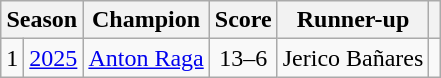<table class="wikitable" style="text-align:center">
<tr>
<th colspan=2>Season</th>
<th>Champion</th>
<th>Score</th>
<th>Runner-up</th>
<th></th>
</tr>
<tr>
<td>1</td>
<td><a href='#'>2025</a></td>
<td><a href='#'>Anton Raga</a></td>
<td>13–6</td>
<td>Jerico Bañares</td>
<td></td>
</tr>
</table>
